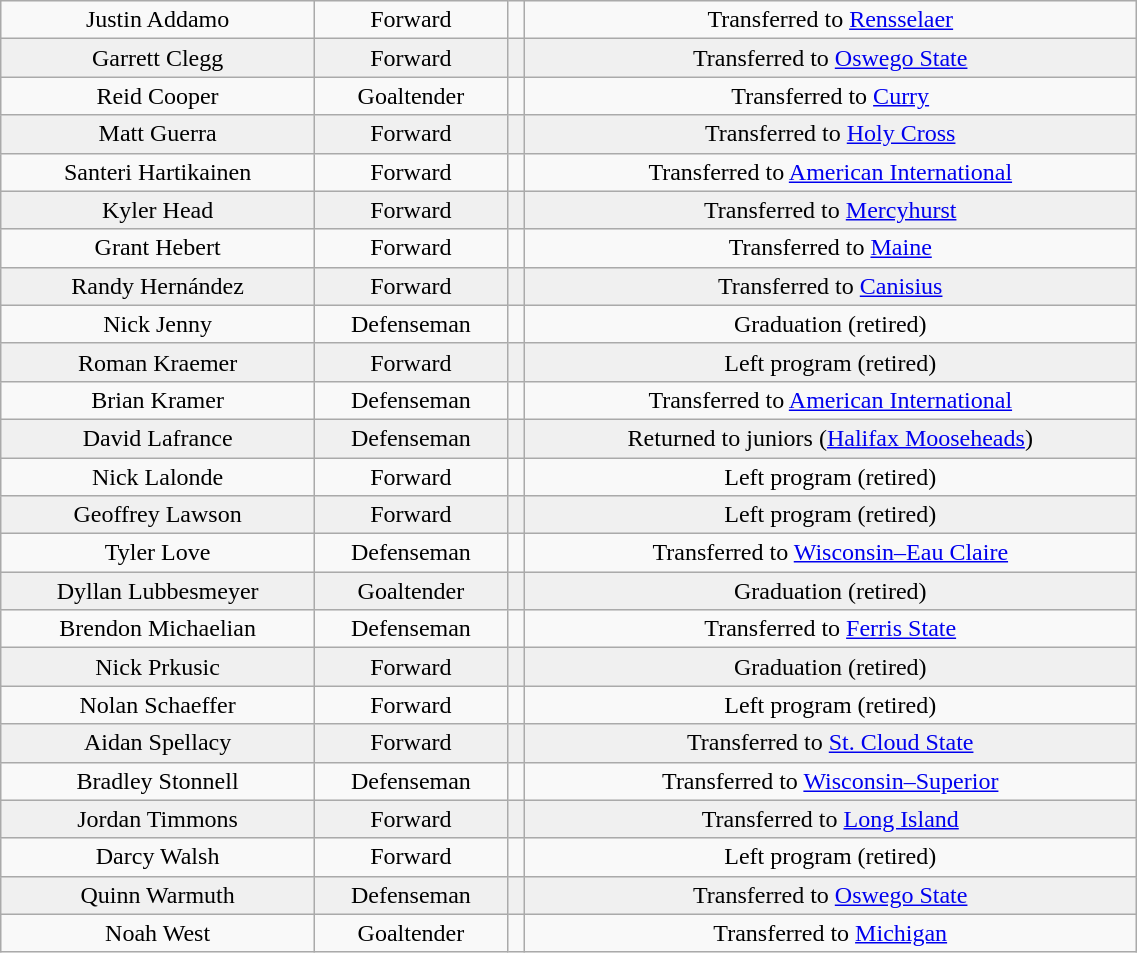<table class="wikitable" width="60%">
<tr align="center" bgcolor="">
<td>Justin Addamo</td>
<td>Forward</td>
<td></td>
<td>Transferred to <a href='#'>Rensselaer</a></td>
</tr>
<tr align="center" bgcolor="f0f0f0">
<td>Garrett Clegg</td>
<td>Forward</td>
<td></td>
<td>Transferred to <a href='#'>Oswego State</a></td>
</tr>
<tr align="center" bgcolor="">
<td>Reid Cooper</td>
<td>Goaltender</td>
<td></td>
<td>Transferred to <a href='#'>Curry</a></td>
</tr>
<tr align="center" bgcolor="f0f0f0">
<td>Matt Guerra</td>
<td>Forward</td>
<td></td>
<td>Transferred to <a href='#'>Holy Cross</a></td>
</tr>
<tr align="center" bgcolor="">
<td>Santeri Hartikainen</td>
<td>Forward</td>
<td></td>
<td>Transferred to <a href='#'>American International</a></td>
</tr>
<tr align="center" bgcolor="f0f0f0">
<td>Kyler Head</td>
<td>Forward</td>
<td></td>
<td>Transferred to <a href='#'>Mercyhurst</a></td>
</tr>
<tr align="center" bgcolor="">
<td>Grant Hebert</td>
<td>Forward</td>
<td></td>
<td>Transferred to <a href='#'>Maine</a></td>
</tr>
<tr align="center" bgcolor="f0f0f0">
<td>Randy Hernández</td>
<td>Forward</td>
<td></td>
<td>Transferred to <a href='#'>Canisius</a></td>
</tr>
<tr align="center" bgcolor="">
<td>Nick Jenny</td>
<td>Defenseman</td>
<td></td>
<td>Graduation (retired)</td>
</tr>
<tr align="center" bgcolor="f0f0f0">
<td>Roman Kraemer</td>
<td>Forward</td>
<td></td>
<td>Left program (retired)</td>
</tr>
<tr align="center" bgcolor="">
<td>Brian Kramer</td>
<td>Defenseman</td>
<td></td>
<td>Transferred to <a href='#'>American International</a></td>
</tr>
<tr align="center" bgcolor="f0f0f0">
<td>David Lafrance</td>
<td>Defenseman</td>
<td></td>
<td>Returned to juniors (<a href='#'>Halifax Mooseheads</a>)</td>
</tr>
<tr align="center" bgcolor="">
<td>Nick Lalonde</td>
<td>Forward</td>
<td></td>
<td>Left program (retired)</td>
</tr>
<tr align="center" bgcolor="f0f0f0">
<td>Geoffrey Lawson</td>
<td>Forward</td>
<td></td>
<td>Left program (retired)</td>
</tr>
<tr align="center" bgcolor="">
<td>Tyler Love</td>
<td>Defenseman</td>
<td></td>
<td>Transferred to <a href='#'>Wisconsin–Eau Claire</a></td>
</tr>
<tr align="center" bgcolor="f0f0f0">
<td>Dyllan Lubbesmeyer</td>
<td>Goaltender</td>
<td></td>
<td>Graduation (retired)</td>
</tr>
<tr align="center" bgcolor="">
<td>Brendon Michaelian</td>
<td>Defenseman</td>
<td></td>
<td>Transferred to <a href='#'>Ferris State</a></td>
</tr>
<tr align="center" bgcolor="f0f0f0">
<td>Nick Prkusic</td>
<td>Forward</td>
<td></td>
<td>Graduation (retired)</td>
</tr>
<tr align="center" bgcolor="">
<td>Nolan Schaeffer</td>
<td>Forward</td>
<td></td>
<td>Left program (retired)</td>
</tr>
<tr align="center" bgcolor="f0f0f0">
<td>Aidan Spellacy</td>
<td>Forward</td>
<td></td>
<td>Transferred to <a href='#'>St. Cloud State</a></td>
</tr>
<tr align="center" bgcolor="">
<td>Bradley Stonnell</td>
<td>Defenseman</td>
<td></td>
<td>Transferred to <a href='#'>Wisconsin–Superior</a></td>
</tr>
<tr align="center" bgcolor="f0f0f0">
<td>Jordan Timmons</td>
<td>Forward</td>
<td></td>
<td>Transferred to <a href='#'>Long Island</a></td>
</tr>
<tr align="center" bgcolor="">
<td>Darcy Walsh</td>
<td>Forward</td>
<td></td>
<td>Left program (retired)</td>
</tr>
<tr align="center" bgcolor="f0f0f0">
<td>Quinn Warmuth</td>
<td>Defenseman</td>
<td></td>
<td>Transferred to <a href='#'>Oswego State</a></td>
</tr>
<tr align="center" bgcolor="">
<td>Noah West</td>
<td>Goaltender</td>
<td></td>
<td>Transferred to <a href='#'>Michigan</a></td>
</tr>
</table>
